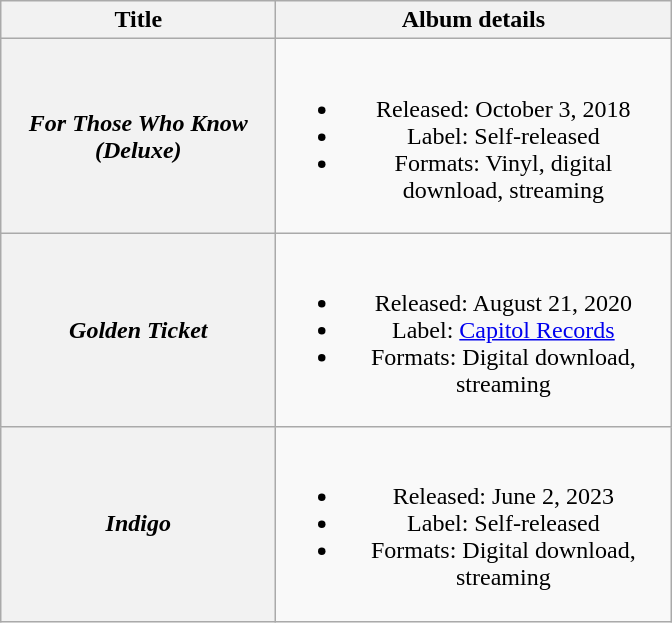<table class="wikitable plainrowheaders" style="text-align:center;">
<tr>
<th scope="col" style="width:11em;">Title</th>
<th scope="col" style="width:16em;">Album details</th>
</tr>
<tr>
<th scope="row"><em>For Those Who Know (Deluxe)</em></th>
<td><br><ul><li>Released: October 3, 2018</li><li>Label: Self-released</li><li>Formats: Vinyl, digital download, streaming</li></ul></td>
</tr>
<tr>
<th scope="row"><em>Golden Ticket</em></th>
<td><br><ul><li>Released: August 21, 2020</li><li>Label: <a href='#'>Capitol Records</a></li><li>Formats: Digital download, streaming</li></ul></td>
</tr>
<tr>
<th scope="row"><em>Indigo</em></th>
<td><br><ul><li>Released: June 2, 2023</li><li>Label: Self-released</li><li>Formats: Digital download, streaming</li></ul></td>
</tr>
</table>
